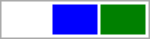<table style=" width: 100px; border: 1px solid #aaaaaa">
<tr>
<td style="background-color:white"> </td>
<td style="background-color:blue"> </td>
<td style="background-color:green"> </td>
</tr>
</table>
